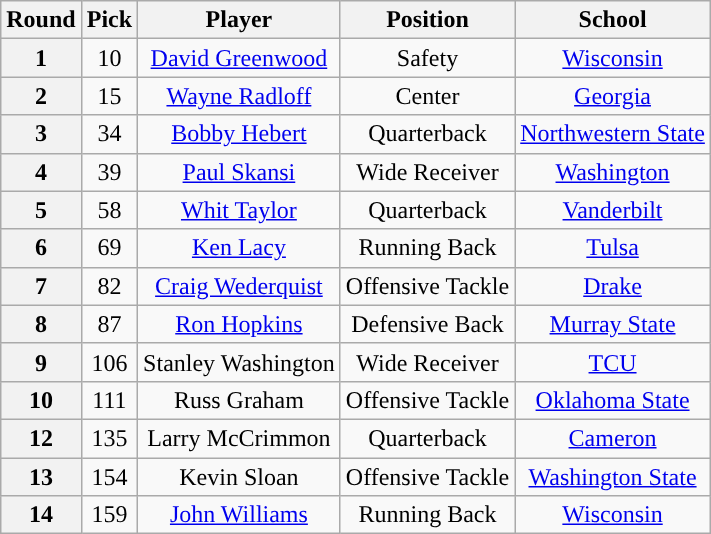<table class="wikitable sortable sortable">
<tr>
<th>Round</th>
<th>Pick</th>
<th>Player</th>
<th>Position</th>
<th>School</th>
</tr>
<tr>
<th>1</th>
<td align=center>10</td>
<td align=center><a href='#'>David Greenwood</a></td>
<td align=center>Safety</td>
<td align=center><a href='#'>Wisconsin</a></td>
</tr>
<tr>
<th>2</th>
<td align=center>15</td>
<td align=center><a href='#'>Wayne Radloff</a></td>
<td align=center>Center</td>
<td align=center><a href='#'>Georgia</a></td>
</tr>
<tr>
<th>3</th>
<td align=center>34</td>
<td align=center><a href='#'>Bobby Hebert</a></td>
<td align=center>Quarterback</td>
<td align=center><a href='#'>Northwestern State</a></td>
</tr>
<tr>
<th>4</th>
<td align=center>39</td>
<td align=center><a href='#'>Paul Skansi</a></td>
<td align=center>Wide Receiver</td>
<td align=center><a href='#'>Washington</a></td>
</tr>
<tr>
<th>5</th>
<td align=center>58</td>
<td align=center><a href='#'>Whit Taylor</a></td>
<td align=center>Quarterback</td>
<td align=center><a href='#'>Vanderbilt</a></td>
</tr>
<tr>
<th>6</th>
<td align=center>69</td>
<td align=center><a href='#'>Ken Lacy</a></td>
<td align=center>Running Back</td>
<td align=center><a href='#'>Tulsa</a></td>
</tr>
<tr>
<th>7</th>
<td align=center>82</td>
<td align=center><a href='#'>Craig Wederquist</a></td>
<td align=center>Offensive Tackle</td>
<td align=center><a href='#'>Drake</a></td>
</tr>
<tr>
<th>8</th>
<td align=center>87</td>
<td align=center><a href='#'>Ron Hopkins</a></td>
<td align=center>Defensive Back</td>
<td align=center><a href='#'>Murray State</a></td>
</tr>
<tr>
<th>9</th>
<td align=center>106</td>
<td align=center>Stanley Washington</td>
<td align=center>Wide Receiver</td>
<td align=center><a href='#'>TCU</a></td>
</tr>
<tr>
<th>10</th>
<td align=center>111</td>
<td align=center>Russ Graham</td>
<td align=center>Offensive Tackle</td>
<td align=center><a href='#'>Oklahoma State</a></td>
</tr>
<tr>
<th>12</th>
<td align=center>135</td>
<td align=center>Larry McCrimmon</td>
<td align=center>Quarterback</td>
<td align=center><a href='#'>Cameron</a></td>
</tr>
<tr>
<th>13</th>
<td align=center>154</td>
<td align=center>Kevin Sloan</td>
<td align=center>Offensive Tackle</td>
<td align=center><a href='#'>Washington State</a></td>
</tr>
<tr>
<th>14</th>
<td align=center>159</td>
<td align=center><a href='#'>John Williams</a></td>
<td align=center>Running Back</td>
<td align=center><a href='#'>Wisconsin</a></td>
</tr>
</table>
